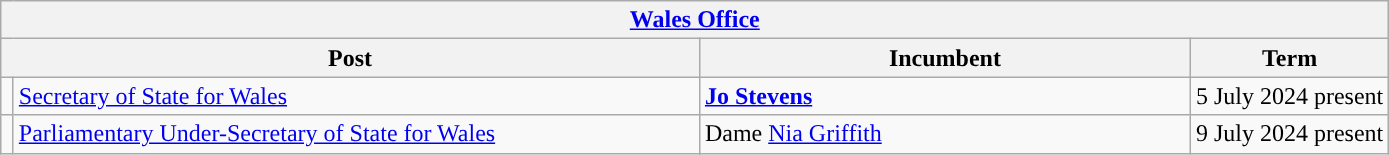<table class="wikitable">
<tr>
<th colspan="5"><a href='#'>Wales Office</a></th>
</tr>
<tr>
<th colspan="3">Post</th>
<th>Incumbent</th>
<th>Term</th>
</tr>
<tr>
<td rowspan="1" style="width: 1px; background: "></td>
<td rowspan="1" style="width: 450px;"><a href='#'>Secretary of State for Wales</a></td>
<td colspan="2"><strong><a href='#'>Jo Stevens</a></strong></td>
<td>5 July 2024 present</td>
</tr>
<tr>
<td rowspan="1" style="width: 1px; background: "></td>
<td rowspan="1"  style="width: 450px;"><a href='#'>Parliamentary Under-Secretary of State for Wales</a></td>
<td colspan="2" style="width: 320px;">Dame <a href='#'>Nia Griffith</a></td>
<td>9 July 2024 present</td>
</tr>
</table>
